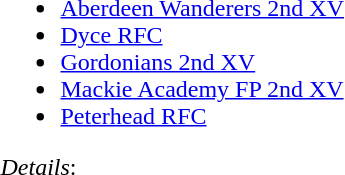<table>
<tr>
<td valign="top"><br><ul><li><a href='#'>Aberdeen Wanderers 2nd XV</a></li><li><a href='#'>Dyce RFC</a></li><li><a href='#'>Gordonians 2nd XV</a></li><li><a href='#'>Mackie Academy FP 2nd XV</a></li><li><a href='#'>Peterhead RFC</a></li></ul><em>Details</em>: </td>
</tr>
</table>
